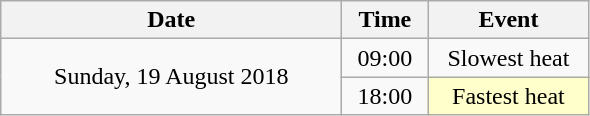<table class = "wikitable" style="text-align:center;">
<tr>
<th width=220>Date</th>
<th width=50>Time</th>
<th width=100>Event</th>
</tr>
<tr>
<td rowspan=2>Sunday, 19 August 2018</td>
<td>09:00</td>
<td>Slowest heat</td>
</tr>
<tr>
<td>18:00</td>
<td bgcolor=ffffcc>Fastest heat</td>
</tr>
</table>
